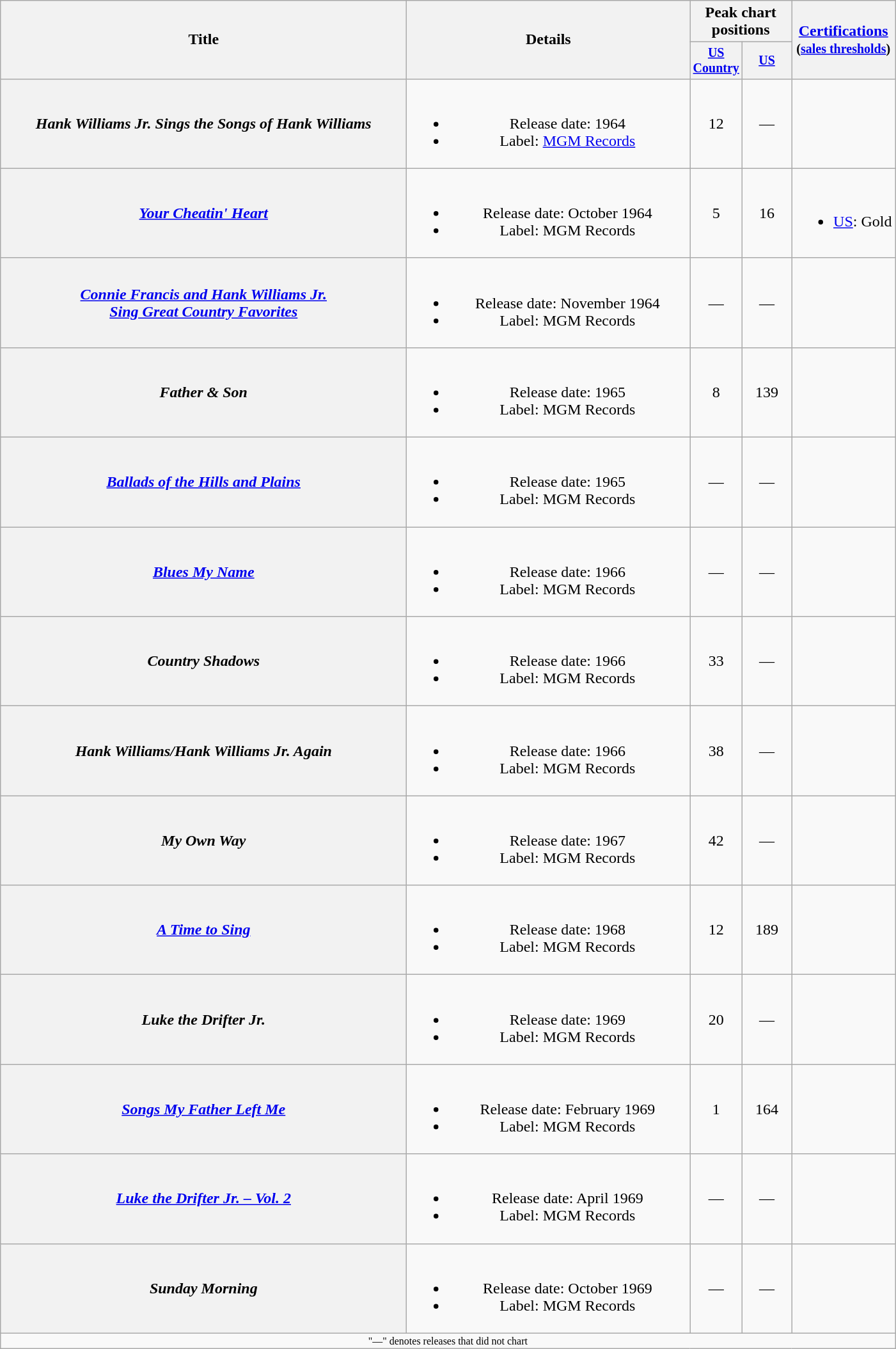<table class="wikitable plainrowheaders" style="text-align:center;">
<tr>
<th rowspan="2" style="width:26em;">Title</th>
<th rowspan="2" style="width:18em;">Details</th>
<th colspan="2">Peak chart<br>positions</th>
<th rowspan="2"><a href='#'>Certifications</a><br><small>(<a href='#'>sales thresholds</a>)</small></th>
</tr>
<tr style="font-size:smaller;">
<th style="width:45px;"><a href='#'>US Country</a></th>
<th style="width:45px;"><a href='#'>US</a></th>
</tr>
<tr>
<th scope="row"><em>Hank Williams Jr. Sings the Songs of Hank Williams</em></th>
<td><br><ul><li>Release date: 1964</li><li>Label: <a href='#'>MGM Records</a></li></ul></td>
<td>12</td>
<td>—</td>
<td></td>
</tr>
<tr>
<th scope="row"><em><a href='#'>Your Cheatin' Heart</a></em></th>
<td><br><ul><li>Release date: October 1964</li><li>Label: MGM Records</li></ul></td>
<td>5</td>
<td>16</td>
<td><br><ul><li><a href='#'>US</a>: Gold</li></ul></td>
</tr>
<tr>
<th scope="row"><em><a href='#'>Connie Francis and Hank Williams Jr.<br>Sing Great Country Favorites</a></em></th>
<td><br><ul><li>Release date: November 1964</li><li>Label: MGM Records</li></ul></td>
<td>—</td>
<td>—</td>
<td></td>
</tr>
<tr>
<th scope="row"><em>Father & Son</em></th>
<td><br><ul><li>Release date: 1965</li><li>Label: MGM Records</li></ul></td>
<td>8</td>
<td>139</td>
<td></td>
</tr>
<tr>
<th scope="row"><em><a href='#'>Ballads of the Hills and Plains</a></em></th>
<td><br><ul><li>Release date: 1965</li><li>Label: MGM Records</li></ul></td>
<td>—</td>
<td>—</td>
<td></td>
</tr>
<tr>
<th scope="row"><em><a href='#'>Blues My Name</a></em></th>
<td><br><ul><li>Release date: 1966</li><li>Label: MGM Records</li></ul></td>
<td>—</td>
<td>—</td>
<td></td>
</tr>
<tr>
<th scope="row"><em>Country Shadows</em></th>
<td><br><ul><li>Release date: 1966</li><li>Label: MGM Records</li></ul></td>
<td>33</td>
<td>—</td>
<td></td>
</tr>
<tr>
<th scope="row"><em>Hank Williams/Hank Williams Jr. Again</em></th>
<td><br><ul><li>Release date: 1966</li><li>Label: MGM Records</li></ul></td>
<td>38</td>
<td>—</td>
<td></td>
</tr>
<tr>
<th scope="row"><em>My Own Way</em></th>
<td><br><ul><li>Release date: 1967</li><li>Label: MGM Records</li></ul></td>
<td>42</td>
<td>—</td>
<td></td>
</tr>
<tr>
<th scope="row"><em><a href='#'>A Time to Sing</a></em></th>
<td><br><ul><li>Release date: 1968</li><li>Label: MGM Records</li></ul></td>
<td>12</td>
<td>189</td>
<td></td>
</tr>
<tr>
<th scope="row"><em>Luke the Drifter Jr.</em></th>
<td><br><ul><li>Release date: 1969</li><li>Label: MGM Records</li></ul></td>
<td>20</td>
<td>—</td>
<td></td>
</tr>
<tr>
<th scope="row"><em><a href='#'>Songs My Father Left Me</a></em></th>
<td><br><ul><li>Release date: February 1969</li><li>Label: MGM Records</li></ul></td>
<td>1</td>
<td>164</td>
<td></td>
</tr>
<tr>
<th scope="row"><em><a href='#'>Luke the Drifter Jr. – Vol. 2</a></em></th>
<td><br><ul><li>Release date: April 1969</li><li>Label: MGM Records</li></ul></td>
<td>—</td>
<td>—</td>
<td></td>
</tr>
<tr>
<th scope="row"><em>Sunday Morning</em></th>
<td><br><ul><li>Release date: October 1969</li><li>Label: MGM Records</li></ul></td>
<td>—</td>
<td>—</td>
<td></td>
</tr>
<tr>
<td colspan="5" style="font-size:8pt">"—" denotes releases that did not chart</td>
</tr>
</table>
